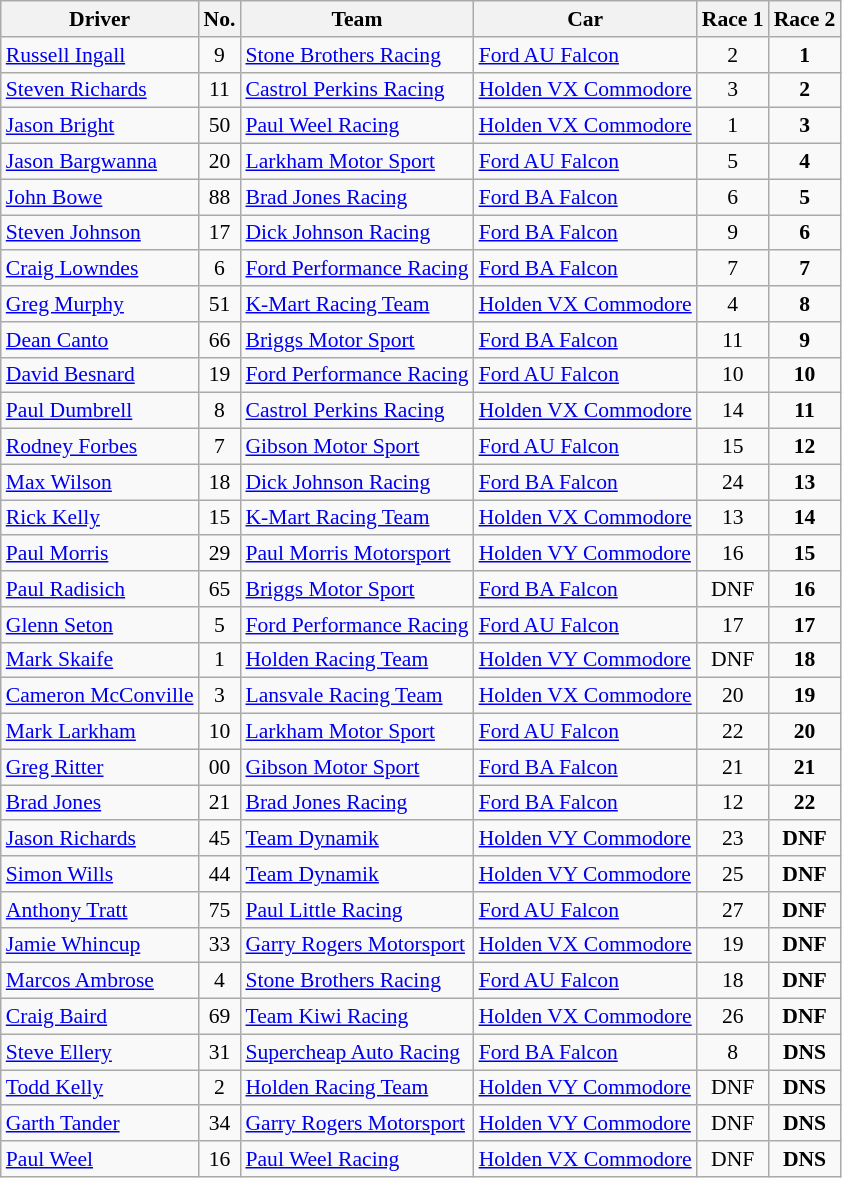<table class="wikitable" style="font-size: 90%">
<tr>
<th>Driver</th>
<th>No.</th>
<th>Team</th>
<th>Car</th>
<th>Race 1</th>
<th>Race 2</th>
</tr>
<tr>
<td> <a href='#'>Russell Ingall</a></td>
<td align="center">9</td>
<td><a href='#'>Stone Brothers Racing</a></td>
<td><a href='#'>Ford AU Falcon</a></td>
<td align="center">2</td>
<td align="center"><strong>1</strong></td>
</tr>
<tr>
<td> <a href='#'>Steven Richards</a></td>
<td align="center">11</td>
<td><a href='#'>Castrol Perkins Racing</a></td>
<td><a href='#'>Holden VX Commodore</a></td>
<td align="center">3</td>
<td align="center"><strong>2</strong></td>
</tr>
<tr>
<td> <a href='#'>Jason Bright</a></td>
<td align="center">50</td>
<td><a href='#'>Paul Weel Racing</a></td>
<td><a href='#'>Holden VX Commodore</a></td>
<td align="center">1</td>
<td align="center"><strong>3</strong></td>
</tr>
<tr>
<td> <a href='#'>Jason Bargwanna</a></td>
<td align="center">20</td>
<td><a href='#'>Larkham Motor Sport</a></td>
<td><a href='#'>Ford AU Falcon</a></td>
<td align="center">5</td>
<td align="center"><strong>4</strong></td>
</tr>
<tr>
<td> <a href='#'>John Bowe</a></td>
<td align="center">88</td>
<td><a href='#'>Brad Jones Racing</a></td>
<td><a href='#'>Ford BA Falcon</a></td>
<td align="center">6</td>
<td align="center"><strong>5</strong></td>
</tr>
<tr>
<td> <a href='#'>Steven Johnson</a></td>
<td align="center">17</td>
<td><a href='#'>Dick Johnson Racing</a></td>
<td><a href='#'>Ford BA Falcon</a></td>
<td align="center">9</td>
<td align="center"><strong>6</strong></td>
</tr>
<tr>
<td> <a href='#'>Craig Lowndes</a></td>
<td align="center">6</td>
<td><a href='#'>Ford Performance Racing</a></td>
<td><a href='#'>Ford BA Falcon</a></td>
<td align="center">7</td>
<td align="center"><strong>7</strong></td>
</tr>
<tr>
<td> <a href='#'>Greg Murphy</a></td>
<td align="center">51</td>
<td><a href='#'>K-Mart Racing Team</a></td>
<td><a href='#'>Holden VX Commodore</a></td>
<td align="center">4</td>
<td align="center"><strong>8</strong></td>
</tr>
<tr>
<td> <a href='#'>Dean Canto</a></td>
<td align="center">66</td>
<td><a href='#'>Briggs Motor Sport</a></td>
<td><a href='#'>Ford BA Falcon</a></td>
<td align="center">11</td>
<td align="center"><strong>9</strong></td>
</tr>
<tr>
<td> <a href='#'>David Besnard</a></td>
<td align="center">19</td>
<td><a href='#'>Ford Performance Racing</a></td>
<td><a href='#'>Ford AU Falcon</a></td>
<td align="center">10</td>
<td align="center"><strong>10</strong></td>
</tr>
<tr>
<td> <a href='#'>Paul Dumbrell</a></td>
<td align="center">8</td>
<td><a href='#'>Castrol Perkins Racing</a></td>
<td><a href='#'>Holden VX Commodore</a></td>
<td align="center">14</td>
<td align="center"><strong>11</strong></td>
</tr>
<tr>
<td> <a href='#'>Rodney Forbes</a></td>
<td align="center">7</td>
<td><a href='#'>Gibson Motor Sport</a></td>
<td><a href='#'>Ford AU Falcon</a></td>
<td align="center">15</td>
<td align="center"><strong>12</strong></td>
</tr>
<tr>
<td> <a href='#'>Max Wilson</a></td>
<td align="center">18</td>
<td><a href='#'>Dick Johnson Racing</a></td>
<td><a href='#'>Ford BA Falcon</a></td>
<td align="center">24</td>
<td align="center"><strong>13</strong></td>
</tr>
<tr>
<td> <a href='#'>Rick Kelly</a></td>
<td align="center">15</td>
<td><a href='#'>K-Mart Racing Team</a></td>
<td><a href='#'>Holden VX Commodore</a></td>
<td align="center">13</td>
<td align="center"><strong>14</strong></td>
</tr>
<tr>
<td> <a href='#'>Paul Morris</a></td>
<td align="center">29</td>
<td><a href='#'>Paul Morris Motorsport</a></td>
<td><a href='#'>Holden VY Commodore</a></td>
<td align="center">16</td>
<td align="center"><strong>15</strong></td>
</tr>
<tr>
<td> <a href='#'>Paul Radisich</a></td>
<td align="center">65</td>
<td><a href='#'>Briggs Motor Sport</a></td>
<td><a href='#'>Ford BA Falcon</a></td>
<td align="center">DNF</td>
<td align="center"><strong>16</strong></td>
</tr>
<tr>
<td> <a href='#'>Glenn Seton</a></td>
<td align="center">5</td>
<td><a href='#'>Ford Performance Racing</a></td>
<td><a href='#'>Ford AU Falcon</a></td>
<td align="center">17</td>
<td align="center"><strong>17</strong></td>
</tr>
<tr>
<td> <a href='#'>Mark Skaife</a></td>
<td align="center">1</td>
<td><a href='#'>Holden Racing Team</a></td>
<td><a href='#'>Holden VY Commodore</a></td>
<td align="center">DNF</td>
<td align="center"><strong>18</strong></td>
</tr>
<tr>
<td> <a href='#'>Cameron McConville</a></td>
<td align="center">3</td>
<td><a href='#'>Lansvale Racing Team</a></td>
<td><a href='#'>Holden VX Commodore</a></td>
<td align="center">20</td>
<td align="center"><strong>19</strong></td>
</tr>
<tr>
<td> <a href='#'>Mark Larkham</a></td>
<td align="center">10</td>
<td><a href='#'>Larkham Motor Sport</a></td>
<td><a href='#'>Ford AU Falcon</a></td>
<td align="center">22</td>
<td align="center"><strong>20</strong></td>
</tr>
<tr>
<td> <a href='#'>Greg Ritter</a></td>
<td align="center">00</td>
<td><a href='#'>Gibson Motor Sport</a></td>
<td><a href='#'>Ford BA Falcon</a></td>
<td align="center">21</td>
<td align="center"><strong>21</strong></td>
</tr>
<tr>
<td> <a href='#'>Brad Jones</a></td>
<td align="center">21</td>
<td><a href='#'>Brad Jones Racing</a></td>
<td><a href='#'>Ford BA Falcon</a></td>
<td align="center">12</td>
<td align="center"><strong>22</strong></td>
</tr>
<tr>
<td> <a href='#'>Jason Richards</a></td>
<td align="center">45</td>
<td><a href='#'>Team Dynamik</a></td>
<td><a href='#'>Holden VY Commodore</a></td>
<td align="center">23</td>
<td align="center"><strong>DNF</strong></td>
</tr>
<tr>
<td> <a href='#'>Simon Wills</a></td>
<td align="center">44</td>
<td><a href='#'>Team Dynamik</a></td>
<td><a href='#'>Holden VY Commodore</a></td>
<td align="center">25</td>
<td align="center"><strong>DNF</strong></td>
</tr>
<tr>
<td> <a href='#'>Anthony Tratt</a></td>
<td align="center">75</td>
<td><a href='#'>Paul Little Racing</a></td>
<td><a href='#'>Ford AU Falcon</a></td>
<td align="center">27</td>
<td align="center"><strong>DNF</strong></td>
</tr>
<tr>
<td> <a href='#'>Jamie Whincup</a></td>
<td align="center">33</td>
<td><a href='#'>Garry Rogers Motorsport</a></td>
<td><a href='#'>Holden VX Commodore</a></td>
<td align="center">19</td>
<td align="center"><strong>DNF</strong></td>
</tr>
<tr>
<td> <a href='#'>Marcos Ambrose</a></td>
<td align="center">4</td>
<td><a href='#'>Stone Brothers Racing</a></td>
<td><a href='#'>Ford AU Falcon</a></td>
<td align="center">18</td>
<td align="center"><strong>DNF</strong></td>
</tr>
<tr>
<td> <a href='#'>Craig Baird</a></td>
<td align="center">69</td>
<td><a href='#'>Team Kiwi Racing</a></td>
<td><a href='#'>Holden VX Commodore</a></td>
<td align="center">26</td>
<td align="center"><strong>DNF</strong></td>
</tr>
<tr>
<td> <a href='#'>Steve Ellery</a></td>
<td align="center">31</td>
<td><a href='#'>Supercheap Auto Racing</a></td>
<td><a href='#'>Ford BA Falcon</a></td>
<td align="center">8</td>
<td align="center"><strong>DNS</strong></td>
</tr>
<tr>
<td> <a href='#'>Todd Kelly</a></td>
<td align="center">2</td>
<td><a href='#'>Holden Racing Team</a></td>
<td><a href='#'>Holden VY Commodore</a></td>
<td align="center">DNF</td>
<td align="center"><strong>DNS</strong></td>
</tr>
<tr>
<td> <a href='#'>Garth Tander</a></td>
<td align="center">34</td>
<td><a href='#'>Garry Rogers Motorsport</a></td>
<td><a href='#'>Holden VY Commodore</a></td>
<td align="center">DNF</td>
<td align="center"><strong>DNS</strong></td>
</tr>
<tr>
<td> <a href='#'>Paul Weel</a></td>
<td align="center">16</td>
<td><a href='#'>Paul Weel Racing</a></td>
<td><a href='#'>Holden VX Commodore</a></td>
<td align="center">DNF</td>
<td align="center"><strong>DNS</strong></td>
</tr>
</table>
